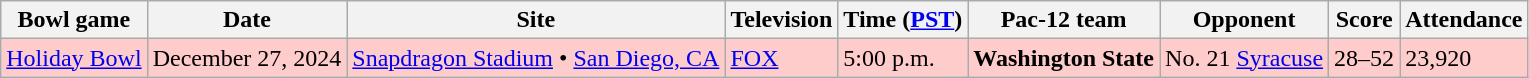<table class="wikitable">
<tr>
<th>Bowl game</th>
<th>Date</th>
<th>Site</th>
<th>Television</th>
<th>Time (<a href='#'>PST</a>)</th>
<th>Pac-12 team</th>
<th>Opponent</th>
<th>Score</th>
<th>Attendance</th>
</tr>
<tr style="background:#fcc;">
<td><a href='#'>Holiday Bowl</a></td>
<td>December 27, 2024</td>
<td><a href='#'>Snapdragon Stadium</a> • <a href='#'>San Diego, CA</a></td>
<td><a href='#'>FOX</a></td>
<td>5:00 p.m.</td>
<td><strong>Washington State</strong></td>
<td>No. 21 <a href='#'>Syracuse</a></td>
<td>28–52</td>
<td>23,920</td>
</tr>
</table>
